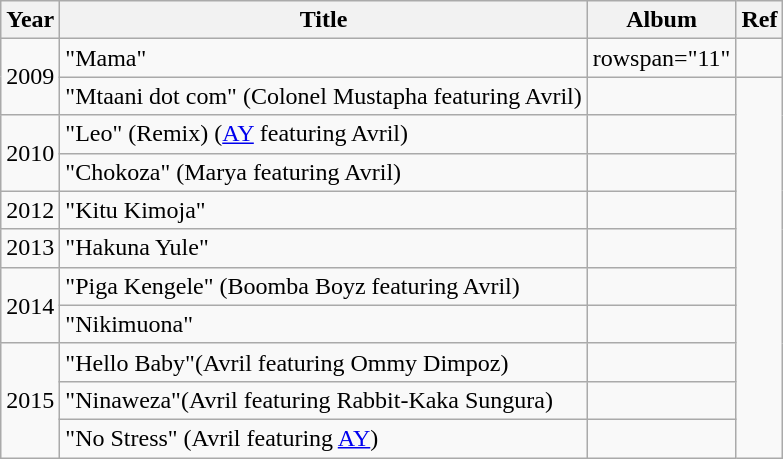<table class="wikitable sortable">
<tr>
<th>Year</th>
<th>Title</th>
<th>Album</th>
<th>Ref</th>
</tr>
<tr>
<td rowspan="2">2009</td>
<td>"Mama"</td>
<td>rowspan="11" </td>
<td></td>
</tr>
<tr>
<td>"Mtaani dot com" <span>(Colonel Mustapha featuring Avril)</span></td>
<td></td>
</tr>
<tr>
<td rowspan="2">2010</td>
<td>"Leo" (Remix) <span>(<a href='#'>AY</a> featuring Avril)</span></td>
<td></td>
</tr>
<tr>
<td>"Chokoza" <span>(Marya featuring Avril)</span></td>
<td></td>
</tr>
<tr>
<td>2012</td>
<td>"Kitu Kimoja"</td>
<td></td>
</tr>
<tr>
<td>2013</td>
<td>"Hakuna Yule"</td>
<td></td>
</tr>
<tr>
<td rowspan="2">2014</td>
<td>"Piga Kengele"  <span>(Boomba Boyz featuring Avril)</span></td>
<td></td>
</tr>
<tr>
<td>"Nikimuona"</td>
<td></td>
</tr>
<tr>
<td rowspan=3>2015</td>
<td>"Hello Baby"<span>(Avril featuring Ommy Dimpoz)</span></td>
<td></td>
</tr>
<tr>
<td>"Ninaweza"<span>(Avril featuring Rabbit-Kaka Sungura)</span></td>
<td></td>
</tr>
<tr>
<td>"No Stress" <span>(Avril featuring <a href='#'>AY</a>)</span></td>
<td></td>
</tr>
</table>
